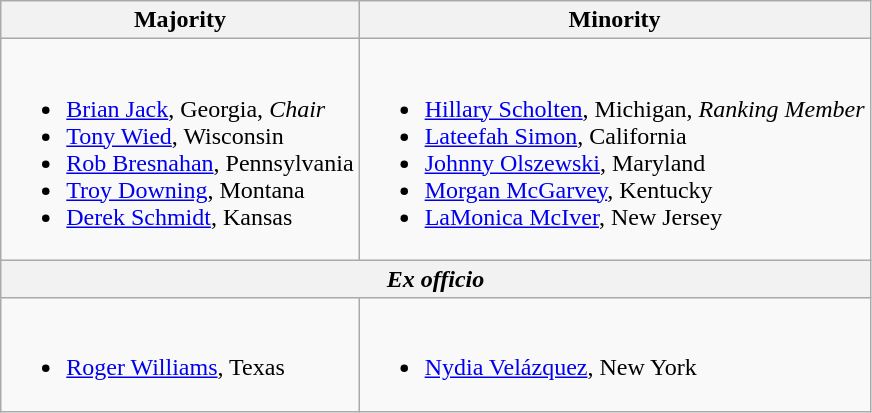<table class=wikitable>
<tr>
<th>Majority</th>
<th>Minority</th>
</tr>
<tr>
<td><br><ul><li><a href='#'>Brian Jack</a>, Georgia, <em>Chair</em></li><li><a href='#'>Tony Wied</a>, Wisconsin</li><li><a href='#'>Rob Bresnahan</a>, Pennsylvania</li><li><a href='#'>Troy Downing</a>, Montana</li><li><a href='#'>Derek Schmidt</a>, Kansas</li></ul></td>
<td><br><ul><li><a href='#'>Hillary Scholten</a>, Michigan, <em>Ranking Member</em></li><li><a href='#'>Lateefah Simon</a>, California</li><li><a href='#'>Johnny Olszewski</a>, Maryland</li><li><a href='#'>Morgan McGarvey</a>, Kentucky</li><li><a href='#'>LaMonica McIver</a>, New Jersey</li></ul></td>
</tr>
<tr>
<th colspan=2><em>Ex officio</em></th>
</tr>
<tr>
<td><br><ul><li><a href='#'>Roger Williams</a>, Texas</li></ul></td>
<td><br><ul><li><a href='#'>Nydia Velázquez</a>, New York</li></ul></td>
</tr>
</table>
